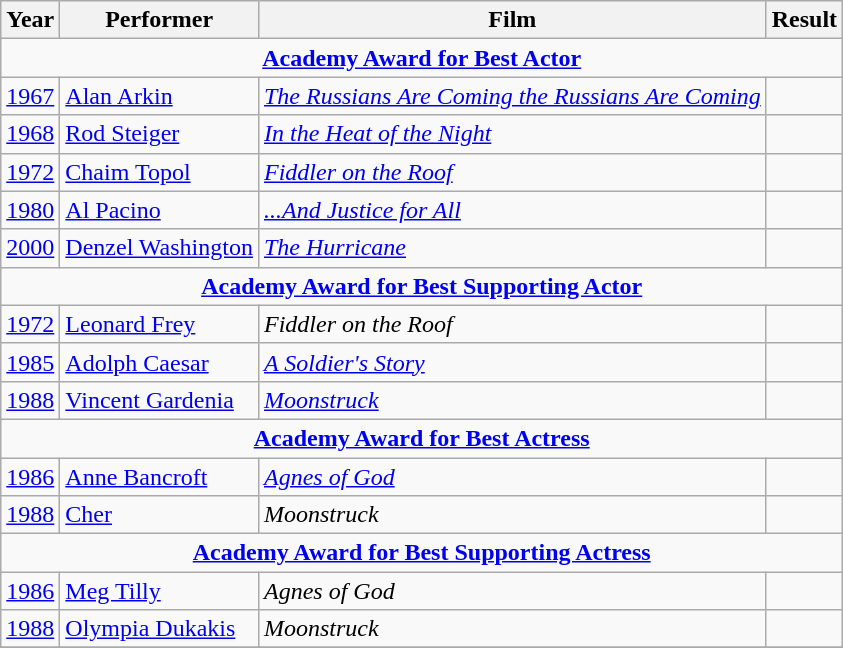<table class="wikitable">
<tr>
<th>Year</th>
<th>Performer</th>
<th>Film</th>
<th>Result</th>
</tr>
<tr>
<td colspan="4" style="text-align:center;"><strong><a href='#'>Academy Award for Best Actor</a></strong></td>
</tr>
<tr>
<td><a href='#'>1967</a></td>
<td><a href='#'>Alan Arkin</a></td>
<td><em><a href='#'>The Russians Are Coming the Russians Are Coming</a></em></td>
<td></td>
</tr>
<tr>
<td><a href='#'>1968</a></td>
<td><a href='#'>Rod Steiger</a></td>
<td><em><a href='#'>In the Heat of the Night</a></em></td>
<td></td>
</tr>
<tr>
<td><a href='#'>1972</a></td>
<td><a href='#'>Chaim Topol</a></td>
<td><em><a href='#'>Fiddler on the Roof</a></em></td>
<td></td>
</tr>
<tr>
<td><a href='#'>1980</a></td>
<td><a href='#'>Al Pacino</a></td>
<td><em><a href='#'>...And Justice for All</a></em></td>
<td></td>
</tr>
<tr>
<td><a href='#'>2000</a></td>
<td><a href='#'>Denzel Washington</a></td>
<td><em><a href='#'>The Hurricane</a></em></td>
<td></td>
</tr>
<tr>
<td colspan="4" style="text-align:center;"><strong><a href='#'>Academy Award for Best Supporting Actor</a></strong></td>
</tr>
<tr>
<td><a href='#'>1972</a></td>
<td><a href='#'>Leonard Frey</a></td>
<td><em>Fiddler on the Roof</em></td>
<td></td>
</tr>
<tr>
<td><a href='#'>1985</a></td>
<td><a href='#'>Adolph Caesar</a></td>
<td><em><a href='#'>A Soldier's Story</a></em></td>
<td></td>
</tr>
<tr>
<td><a href='#'>1988</a></td>
<td><a href='#'>Vincent Gardenia</a></td>
<td><em><a href='#'>Moonstruck</a></em></td>
<td></td>
</tr>
<tr>
<td colspan="4" style="text-align:center;"><strong><a href='#'>Academy Award for Best Actress</a></strong></td>
</tr>
<tr>
<td><a href='#'>1986</a></td>
<td><a href='#'>Anne Bancroft</a></td>
<td><em><a href='#'>Agnes of God</a></em></td>
<td></td>
</tr>
<tr>
<td><a href='#'>1988</a></td>
<td><a href='#'>Cher</a></td>
<td><em>Moonstruck</em></td>
<td></td>
</tr>
<tr>
<td colspan="4" style="text-align:center;"><strong><a href='#'>Academy Award for Best Supporting Actress</a></strong></td>
</tr>
<tr>
<td><a href='#'>1986</a></td>
<td><a href='#'>Meg Tilly</a></td>
<td><em>Agnes of God</em></td>
<td></td>
</tr>
<tr>
<td><a href='#'>1988</a></td>
<td><a href='#'>Olympia Dukakis</a></td>
<td><em>Moonstruck</em></td>
<td></td>
</tr>
<tr>
</tr>
</table>
